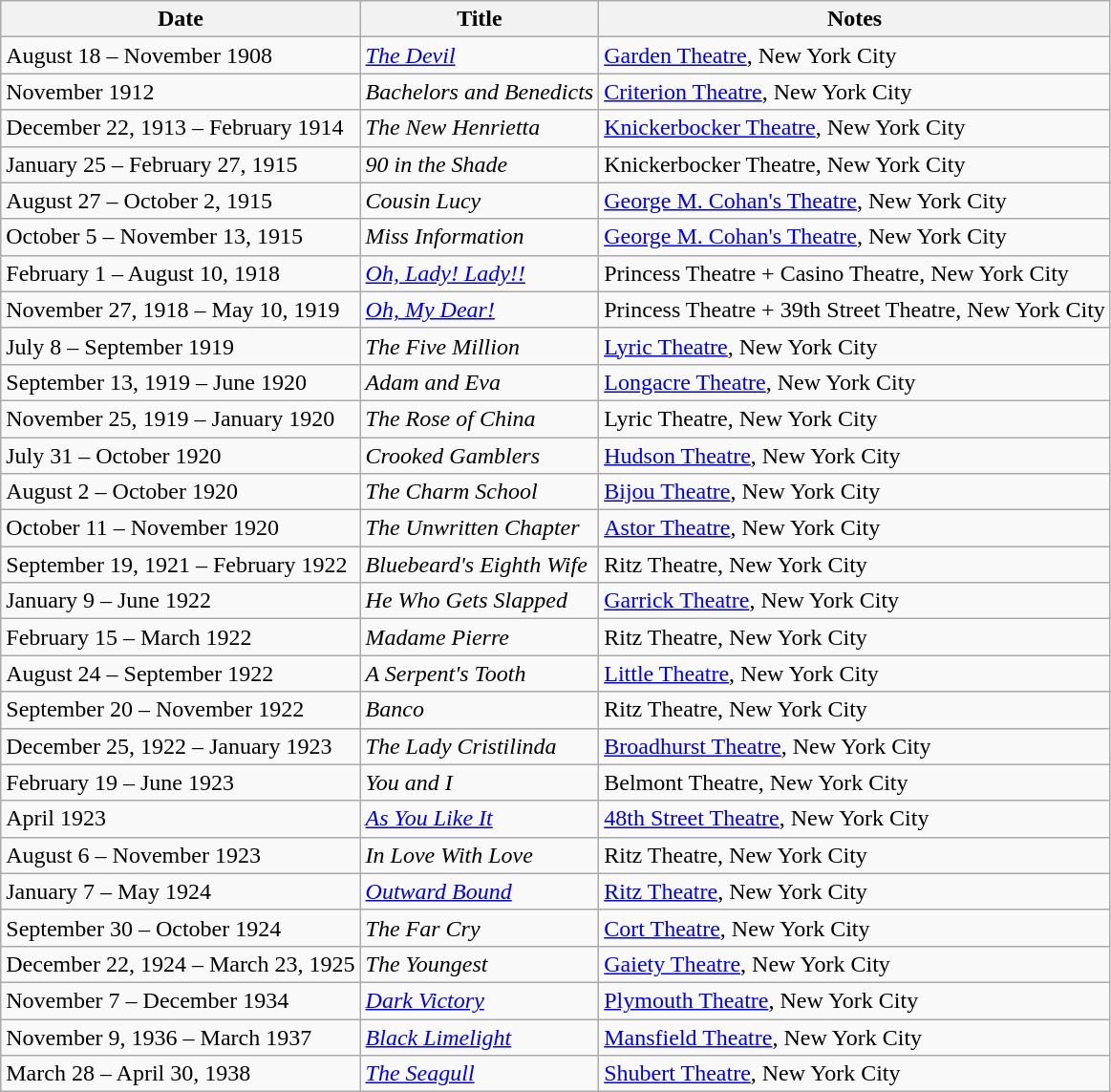<table class="wikitable">
<tr>
<th>Date</th>
<th>Title</th>
<th>Notes</th>
</tr>
<tr>
<td>August 18 – November 1908</td>
<td><em><a href='#'>The Devil</a></em></td>
<td><a href='#'>Garden Theatre</a>, New York City</td>
</tr>
<tr>
<td>November 1912</td>
<td><em>Bachelors and Benedicts</em></td>
<td><a href='#'>Criterion Theatre</a>, New York City</td>
</tr>
<tr>
<td>December 22, 1913 – February 1914</td>
<td><em>The New Henrietta</em></td>
<td><a href='#'>Knickerbocker Theatre</a>, New York City</td>
</tr>
<tr>
<td>January 25 – February 27, 1915</td>
<td><em>90 in the Shade</em></td>
<td>Knickerbocker Theatre, New York City</td>
</tr>
<tr>
<td>August 27 – October 2, 1915</td>
<td><em>Cousin Lucy</em></td>
<td><a href='#'>George M. Cohan's Theatre</a>, New York City</td>
</tr>
<tr>
<td>October 5 – November 13, 1915</td>
<td><em>Miss Information</em></td>
<td><a href='#'>George M. Cohan's Theatre</a>, New York City</td>
</tr>
<tr>
<td>February 1 – August 10, 1918</td>
<td><em><a href='#'>Oh, Lady! Lady!!</a></em></td>
<td>Princess Theatre + Casino Theatre, New York City</td>
</tr>
<tr>
<td>November 27, 1918 – May 10, 1919</td>
<td><em><a href='#'>Oh, My Dear!</a></em></td>
<td>Princess Theatre + 39th Street Theatre, New York City</td>
</tr>
<tr>
<td>July 8 – September 1919</td>
<td><em>The Five Million</em></td>
<td><a href='#'>Lyric Theatre</a>, New York City</td>
</tr>
<tr>
<td>September 13, 1919 – June 1920</td>
<td><em>Adam and Eva</em></td>
<td><a href='#'>Longacre Theatre</a>, New York City</td>
</tr>
<tr>
<td>November 25, 1919 – January 1920</td>
<td><em>The Rose of China</em></td>
<td>Lyric Theatre, New York City</td>
</tr>
<tr>
<td>July 31 – October 1920</td>
<td><em>Crooked Gamblers</em></td>
<td><a href='#'>Hudson Theatre</a>, New York City</td>
</tr>
<tr>
<td>August 2 – October 1920</td>
<td><em>The Charm School</em></td>
<td><a href='#'>Bijou Theatre</a>, New York City</td>
</tr>
<tr>
<td>October 11 – November 1920</td>
<td><em>The Unwritten Chapter</em></td>
<td><a href='#'>Astor Theatre</a>, New York City</td>
</tr>
<tr>
<td>September 19, 1921 – February 1922</td>
<td><em>Bluebeard's Eighth Wife</em></td>
<td>Ritz Theatre, New York City</td>
</tr>
<tr>
<td>January 9 – June 1922</td>
<td><em>He Who Gets Slapped</em></td>
<td><a href='#'>Garrick Theatre</a>, New York City</td>
</tr>
<tr>
<td>February 15 – March 1922</td>
<td><em>Madame Pierre</em></td>
<td>Ritz Theatre, New York City</td>
</tr>
<tr>
<td>August 24 – September 1922</td>
<td><em>A Serpent's Tooth</em></td>
<td><a href='#'>Little Theatre</a>, New York City</td>
</tr>
<tr>
<td>September 20 – November 1922</td>
<td><em>Banco</em></td>
<td>Ritz Theatre, New York City</td>
</tr>
<tr>
<td>December 25, 1922 – January 1923</td>
<td><em>The Lady Cristilinda</em></td>
<td><a href='#'>Broadhurst Theatre</a>, New York City</td>
</tr>
<tr>
<td>February 19 – June 1923</td>
<td><em>You and I</em></td>
<td>Belmont Theatre, New York City</td>
</tr>
<tr>
<td>April 1923</td>
<td><em><a href='#'>As You Like It</a></em></td>
<td><a href='#'>48th Street Theatre</a>, New York City</td>
</tr>
<tr>
<td>August 6 – November 1923</td>
<td><em>In Love With Love</em></td>
<td>Ritz Theatre, New York City</td>
</tr>
<tr>
<td>January 7 – May 1924</td>
<td><em><a href='#'>Outward Bound</a></em></td>
<td><a href='#'>Ritz Theatre</a>, New York City</td>
</tr>
<tr>
<td>September 30 – October 1924</td>
<td><em>The Far Cry</em></td>
<td><a href='#'>Cort Theatre</a>, New York City</td>
</tr>
<tr>
<td>December 22, 1924 – March 23, 1925</td>
<td><em>The Youngest</em></td>
<td><a href='#'>Gaiety Theatre</a>, New York City</td>
</tr>
<tr>
<td>November 7 – December 1934</td>
<td><em><a href='#'>Dark Victory</a></em></td>
<td><a href='#'>Plymouth Theatre</a>, New York City</td>
</tr>
<tr>
<td>November 9, 1936 – March 1937</td>
<td><em><a href='#'>Black Limelight</a></em></td>
<td><a href='#'>Mansfield Theatre</a>, New York City</td>
</tr>
<tr>
<td>March 28 – April 30, 1938</td>
<td><em><a href='#'>The Seagull</a></em></td>
<td><a href='#'>Shubert Theatre</a>, New York City</td>
</tr>
</table>
